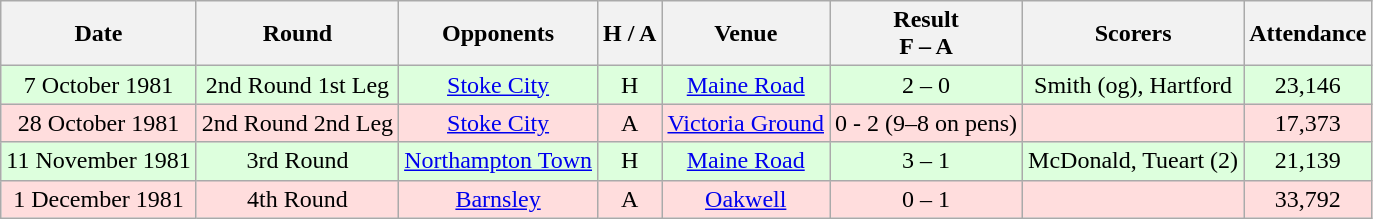<table class="wikitable" style="text-align:center">
<tr>
<th>Date</th>
<th>Round</th>
<th>Opponents</th>
<th>H / A</th>
<th>Venue</th>
<th>Result<br>F – A</th>
<th>Scorers</th>
<th>Attendance</th>
</tr>
<tr bgcolor="#ddffdd">
<td>7 October 1981</td>
<td>2nd Round 1st Leg</td>
<td><a href='#'>Stoke City</a></td>
<td>H</td>
<td><a href='#'>Maine Road</a></td>
<td>2 – 0</td>
<td>Smith (og), Hartford</td>
<td>23,146</td>
</tr>
<tr bgcolor="#ffdddd">
<td>28 October 1981</td>
<td>2nd Round 2nd Leg</td>
<td><a href='#'>Stoke City</a></td>
<td>A</td>
<td><a href='#'>Victoria Ground</a></td>
<td>0 - 2 (9–8 on pens)</td>
<td></td>
<td>17,373</td>
</tr>
<tr bgcolor="#ddffdd">
<td>11 November 1981</td>
<td>3rd Round</td>
<td><a href='#'>Northampton Town</a></td>
<td>H</td>
<td><a href='#'>Maine Road</a></td>
<td>3 – 1</td>
<td>McDonald, Tueart (2)</td>
<td>21,139</td>
</tr>
<tr bgcolor="#ffdddd">
<td>1 December 1981</td>
<td>4th Round</td>
<td><a href='#'>Barnsley</a></td>
<td>A</td>
<td><a href='#'>Oakwell</a></td>
<td>0 – 1</td>
<td></td>
<td>33,792</td>
</tr>
</table>
